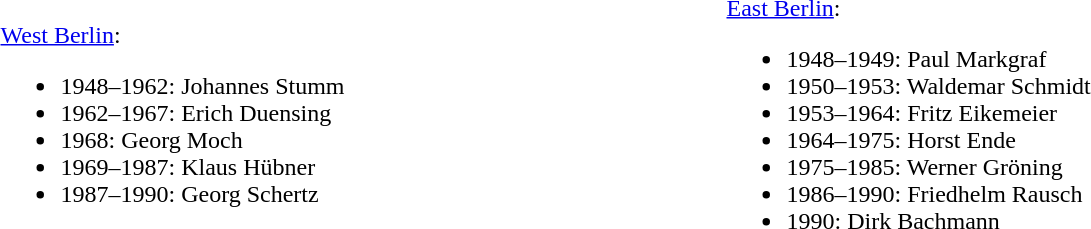<table class="toptextcells">
<tr>
<td style="width:30em;"><br><a href='#'>West Berlin</a>:<ul><li>1948–1962: Johannes Stumm</li><li>1962–1967: Erich Duensing</li><li>1968: Georg Moch</li><li>1969–1987: Klaus Hübner</li><li>1987–1990: Georg Schertz</li></ul></td>
<td style="width:30em;"><br><a href='#'>East Berlin</a>:<ul><li>1948–1949: Paul Markgraf</li><li>1950–1953: Waldemar Schmidt</li><li>1953–1964: Fritz Eikemeier</li><li>1964–1975: Horst Ende</li><li>1975–1985: Werner Gröning</li><li>1986–1990: Friedhelm Rausch</li><li>1990: Dirk Bachmann</li></ul></td>
</tr>
</table>
